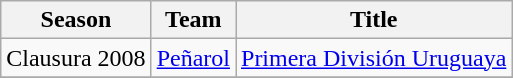<table class="wikitable">
<tr>
<th>Season</th>
<th>Team</th>
<th>Title</th>
</tr>
<tr>
<td>Clausura 2008</td>
<td><a href='#'>Peñarol</a></td>
<td><a href='#'>Primera División Uruguaya</a></td>
</tr>
<tr>
</tr>
</table>
